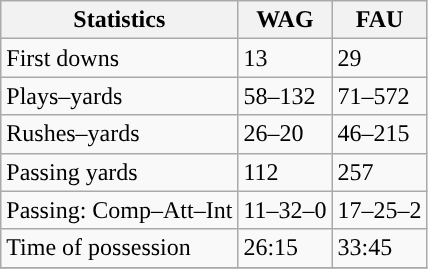<table class="wikitable" style="float: left;">
<tr>
<th>Statistics</th>
<th>WAG</th>
<th>FAU</th>
</tr>
<tr>
<td>First downs</td>
<td>13</td>
<td>29</td>
</tr>
<tr>
<td>Plays–yards</td>
<td>58–132</td>
<td>71–572</td>
</tr>
<tr>
<td>Rushes–yards</td>
<td>26–20</td>
<td>46–215</td>
</tr>
<tr>
<td>Passing yards</td>
<td>112</td>
<td>257</td>
</tr>
<tr>
<td>Passing: Comp–Att–Int</td>
<td>11–32–0</td>
<td>17–25–2</td>
</tr>
<tr>
<td>Time of possession</td>
<td>26:15</td>
<td>33:45</td>
</tr>
<tr>
</tr>
</table>
